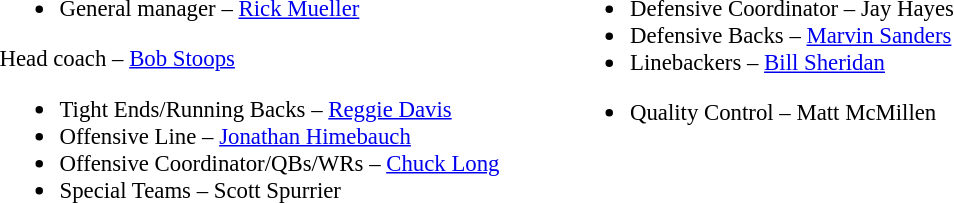<table class="toccolours" style="text-align: left;">
<tr>
<td colspan=7 style="text-align:right;"></td>
</tr>
<tr>
<td style="vertical-align:top;"></td>
<td style="font-size: 95%;vertical-align:top;"><br><ul><li>General manager – <a href='#'>Rick Mueller</a></li></ul>Head coach – <a href='#'>Bob Stoops</a><ul><li>Tight Ends/Running Backs – <a href='#'>Reggie Davis</a></li><li>Offensive Line – <a href='#'>Jonathan Himebauch</a></li><li>Offensive Coordinator/QBs/WRs – <a href='#'>Chuck Long</a></li><li>Special Teams – Scott Spurrier</li></ul></td>
<td width="35"> </td>
<td style="vertical-align:top;"></td>
<td style="font-size: 95%;vertical-align:top;"><br><ul><li>Defensive Coordinator – Jay Hayes</li><li>Defensive Backs – <a href='#'>Marvin Sanders</a></li><li>Linebackers – <a href='#'>Bill Sheridan</a></li></ul><ul><li>Quality Control – Matt McMillen</li></ul></td>
</tr>
</table>
